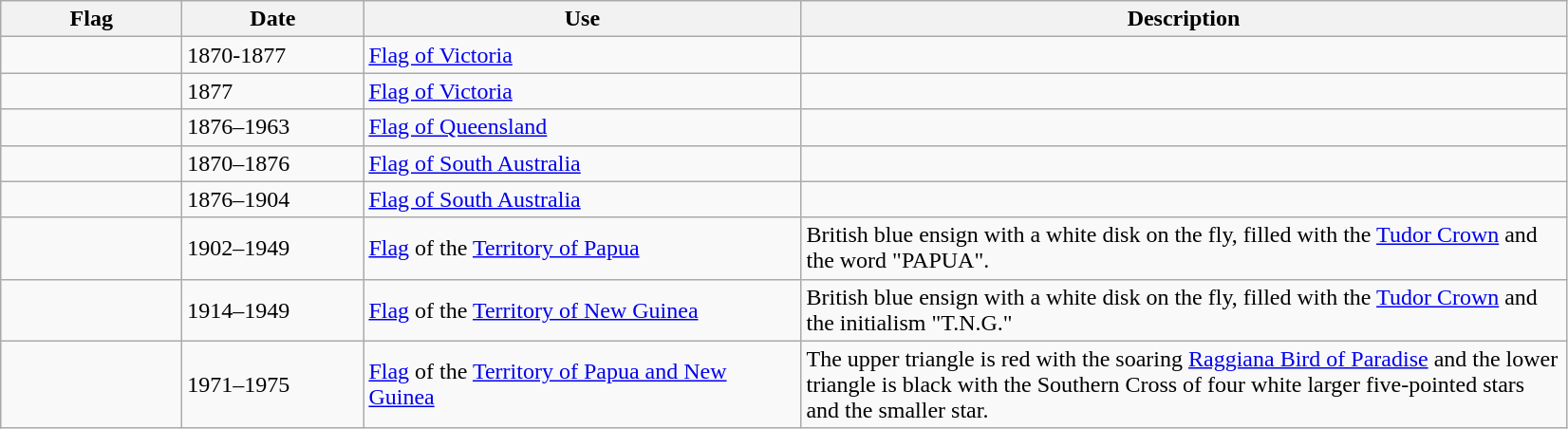<table class="wikitable sortable">
<tr>
<th scope="col" style="width:120px;">Flag</th>
<th scope="col" style="width:120px;">Date</th>
<th scope="col" style="width:300px;">Use</th>
<th scope="col" style="width:530px;">Description</th>
</tr>
<tr>
<td></td>
<td>1870-1877</td>
<td><a href='#'>Flag of Victoria</a></td>
<td></td>
</tr>
<tr>
<td></td>
<td>1877</td>
<td><a href='#'>Flag of Victoria</a></td>
<td></td>
</tr>
<tr>
<td></td>
<td>1876–1963</td>
<td><a href='#'>Flag of Queensland</a></td>
<td></td>
</tr>
<tr>
<td></td>
<td>1870–1876</td>
<td><a href='#'>Flag of South Australia</a></td>
<td></td>
</tr>
<tr>
<td></td>
<td>1876–1904</td>
<td><a href='#'>Flag of South Australia</a></td>
<td></td>
</tr>
<tr>
<td></td>
<td>1902–1949</td>
<td><a href='#'>Flag</a> of the <a href='#'>Territory of Papua</a></td>
<td>British blue ensign with a white disk on the fly, filled with the <a href='#'>Tudor Crown</a> and the word "PAPUA".</td>
</tr>
<tr>
<td></td>
<td>1914–1949</td>
<td><a href='#'>Flag</a> of the <a href='#'>Territory of New Guinea</a></td>
<td>British blue ensign with a white disk on the fly, filled with the <a href='#'>Tudor Crown</a> and the initialism "T.N.G."</td>
</tr>
<tr>
<td></td>
<td>1971–1975</td>
<td><a href='#'>Flag</a> of the <a href='#'>Territory of Papua and New Guinea</a></td>
<td>The upper triangle is red with the soaring <a href='#'>Raggiana Bird of Paradise</a> and the lower triangle is black with the Southern Cross of four white larger five-pointed stars and the smaller star.</td>
</tr>
</table>
